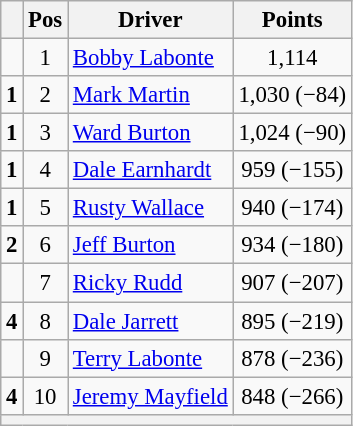<table class="wikitable" style="font-size: 95%;">
<tr>
<th></th>
<th>Pos</th>
<th>Driver</th>
<th>Points</th>
</tr>
<tr>
<td align="left"></td>
<td style="text-align:center;">1</td>
<td><a href='#'>Bobby Labonte</a></td>
<td style="text-align:center;">1,114</td>
</tr>
<tr>
<td align="left">  <strong>1</strong></td>
<td style="text-align:center;">2</td>
<td><a href='#'>Mark Martin</a></td>
<td style="text-align:center;">1,030 (−84)</td>
</tr>
<tr>
<td align="left">  <strong>1</strong></td>
<td style="text-align:center;">3</td>
<td><a href='#'>Ward Burton</a></td>
<td style="text-align:center;">1,024 (−90)</td>
</tr>
<tr>
<td align="left">  <strong>1</strong></td>
<td style="text-align:center;">4</td>
<td><a href='#'>Dale Earnhardt</a></td>
<td style="text-align:center;">959 (−155)</td>
</tr>
<tr>
<td align="left">  <strong>1</strong></td>
<td style="text-align:center;">5</td>
<td><a href='#'>Rusty Wallace</a></td>
<td style="text-align:center;">940 (−174)</td>
</tr>
<tr>
<td align="left">  <strong>2</strong></td>
<td style="text-align:center;">6</td>
<td><a href='#'>Jeff Burton</a></td>
<td style="text-align:center;">934 (−180)</td>
</tr>
<tr>
<td align="left"></td>
<td style="text-align:center;">7</td>
<td><a href='#'>Ricky Rudd</a></td>
<td style="text-align:center;">907 (−207)</td>
</tr>
<tr>
<td align="left">  <strong>4</strong></td>
<td style="text-align:center;">8</td>
<td><a href='#'>Dale Jarrett</a></td>
<td style="text-align:center;">895 (−219)</td>
</tr>
<tr>
<td align="left"></td>
<td style="text-align:center;">9</td>
<td><a href='#'>Terry Labonte</a></td>
<td style="text-align:center;">878 (−236)</td>
</tr>
<tr>
<td align="left">  <strong>4</strong></td>
<td style="text-align:center;">10</td>
<td><a href='#'>Jeremy Mayfield</a></td>
<td style="text-align:center;">848 (−266)</td>
</tr>
<tr class="sortbottom">
<th colspan="9"></th>
</tr>
</table>
